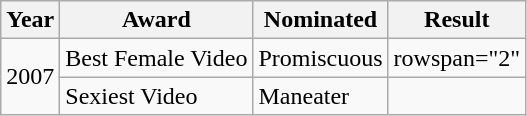<table class="wikitable">
<tr>
<th>Year</th>
<th>Award</th>
<th>Nominated</th>
<th>Result</th>
</tr>
<tr>
<td rowspan="2">2007</td>
<td>Best Female Video</td>
<td>Promiscuous</td>
<td>rowspan="2" </td>
</tr>
<tr>
<td>Sexiest Video</td>
<td>Maneater</td>
</tr>
</table>
